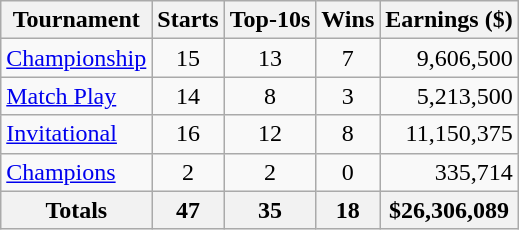<table class="wikitable" style="text-align:center;">
<tr>
<th>Tournament</th>
<th>Starts</th>
<th>Top-10s</th>
<th>Wins</th>
<th>Earnings ($)</th>
</tr>
<tr>
<td align="left"><a href='#'>Championship</a></td>
<td>15</td>
<td>13</td>
<td>7</td>
<td align=right>9,606,500</td>
</tr>
<tr>
<td align="left"><a href='#'>Match Play</a></td>
<td>14</td>
<td>8</td>
<td>3</td>
<td align=right>5,213,500</td>
</tr>
<tr>
<td align="left"><a href='#'>Invitational</a></td>
<td>16</td>
<td>12</td>
<td>8</td>
<td align=right>11,150,375</td>
</tr>
<tr>
<td align="left"><a href='#'>Champions</a></td>
<td>2</td>
<td>2</td>
<td>0</td>
<td align=right>335,714</td>
</tr>
<tr>
<th>Totals</th>
<th>47</th>
<th>35</th>
<th>18</th>
<th>$26,306,089</th>
</tr>
</table>
